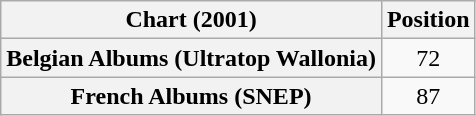<table class="wikitable plainrowheaders" style="text-align:center">
<tr>
<th scope="col">Chart (2001)</th>
<th scope="col">Position</th>
</tr>
<tr>
<th scope="row">Belgian Albums (Ultratop Wallonia)</th>
<td>72</td>
</tr>
<tr>
<th scope="row">French Albums (SNEP)</th>
<td>87</td>
</tr>
</table>
